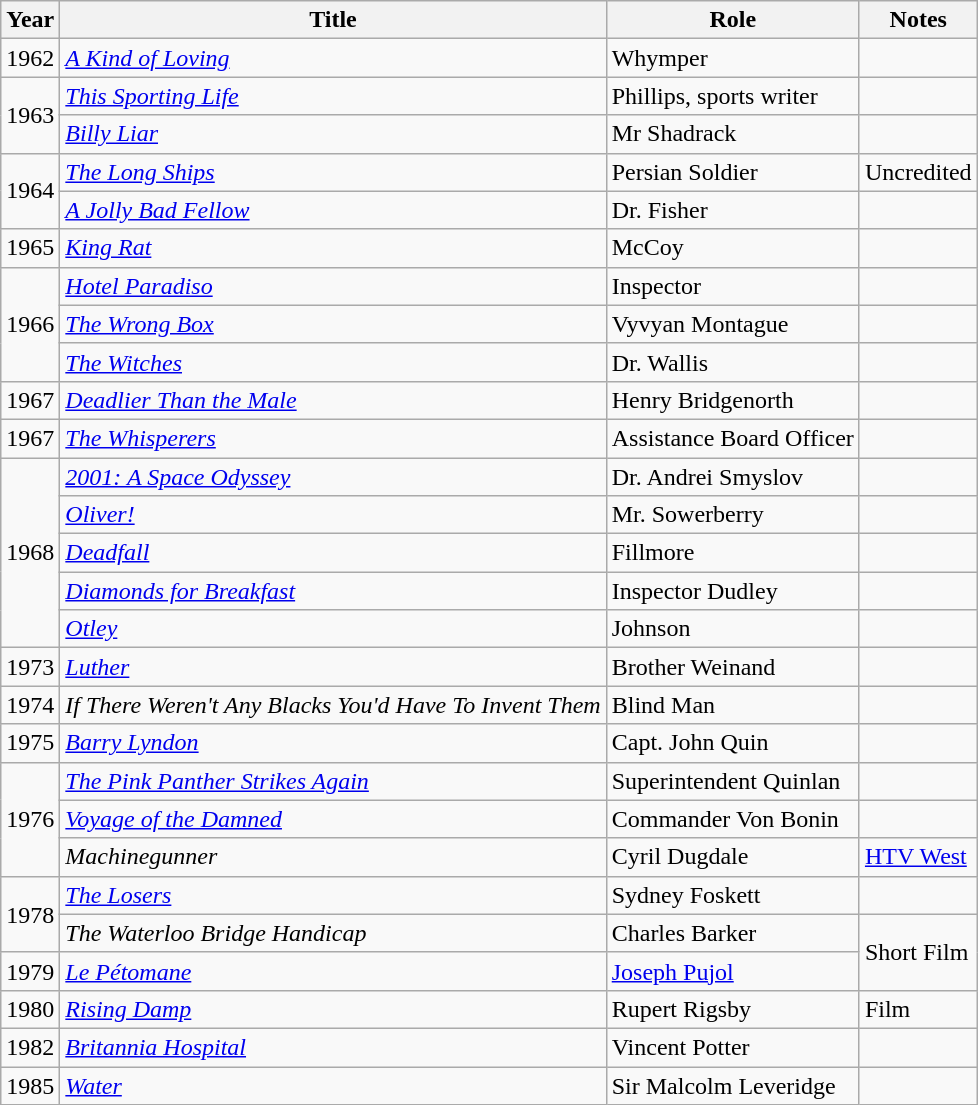<table class="wikitable sortable">
<tr>
<th>Year</th>
<th>Title</th>
<th>Role</th>
<th>Notes</th>
</tr>
<tr>
<td>1962</td>
<td><em><a href='#'>A Kind of Loving</a></em></td>
<td>Whymper</td>
<td></td>
</tr>
<tr>
<td rowspan="2">1963</td>
<td><em><a href='#'>This Sporting Life</a></em></td>
<td>Phillips, sports writer</td>
<td></td>
</tr>
<tr>
<td><em><a href='#'>Billy Liar</a></em></td>
<td>Mr Shadrack</td>
<td></td>
</tr>
<tr>
<td rowspan="2">1964</td>
<td><em><a href='#'>The Long Ships</a></em></td>
<td>Persian Soldier</td>
<td>Uncredited</td>
</tr>
<tr>
<td><em><a href='#'>A Jolly Bad Fellow</a></em></td>
<td>Dr. Fisher</td>
<td></td>
</tr>
<tr>
<td>1965</td>
<td><em><a href='#'>King Rat</a></em></td>
<td>McCoy</td>
<td></td>
</tr>
<tr>
<td rowspan="3">1966</td>
<td><em><a href='#'>Hotel Paradiso</a></em></td>
<td>Inspector</td>
<td></td>
</tr>
<tr>
<td><em><a href='#'>The Wrong Box</a></em></td>
<td>Vyvyan Montague</td>
<td></td>
</tr>
<tr>
<td><em><a href='#'>The Witches</a></em></td>
<td>Dr. Wallis</td>
<td></td>
</tr>
<tr>
<td>1967</td>
<td><em><a href='#'>Deadlier Than the Male</a></em></td>
<td>Henry Bridgenorth</td>
<td></td>
</tr>
<tr>
<td>1967</td>
<td><em><a href='#'>The Whisperers</a></em></td>
<td>Assistance Board Officer</td>
<td></td>
</tr>
<tr>
<td rowspan="5">1968</td>
<td><em><a href='#'>2001: A Space Odyssey</a></em></td>
<td>Dr. Andrei Smyslov</td>
<td></td>
</tr>
<tr>
<td><em><a href='#'>Oliver!</a></em></td>
<td>Mr. Sowerberry</td>
<td></td>
</tr>
<tr>
<td><em><a href='#'>Deadfall</a></em></td>
<td>Fillmore</td>
<td></td>
</tr>
<tr>
<td><em><a href='#'>Diamonds for Breakfast</a></em></td>
<td>Inspector Dudley</td>
<td></td>
</tr>
<tr>
<td><em><a href='#'>Otley</a></em></td>
<td>Johnson</td>
<td></td>
</tr>
<tr>
<td>1973</td>
<td><em><a href='#'>Luther</a></em></td>
<td>Brother Weinand</td>
<td></td>
</tr>
<tr>
<td>1974</td>
<td><em>If There Weren't Any Blacks You'd Have To Invent Them</em></td>
<td>Blind Man</td>
<td></td>
</tr>
<tr>
<td>1975</td>
<td><em><a href='#'>Barry Lyndon</a></em></td>
<td>Capt. John Quin</td>
<td></td>
</tr>
<tr>
<td rowspan="3">1976</td>
<td><em><a href='#'>The Pink Panther Strikes Again</a></em></td>
<td>Superintendent Quinlan</td>
<td></td>
</tr>
<tr>
<td><em><a href='#'>Voyage of the Damned</a></em></td>
<td>Commander Von Bonin</td>
<td></td>
</tr>
<tr>
<td><em>Machinegunner</em></td>
<td>Cyril Dugdale</td>
<td><a href='#'>HTV West</a></td>
</tr>
<tr>
<td rowspan="2">1978</td>
<td><em><a href='#'>The Losers</a></em></td>
<td>Sydney Foskett</td>
<td></td>
</tr>
<tr>
<td><em>The Waterloo Bridge Handicap</em></td>
<td>Charles Barker</td>
<td rowspan="2">Short Film</td>
</tr>
<tr>
<td>1979</td>
<td><em><a href='#'>Le Pétomane</a></em></td>
<td><a href='#'>Joseph Pujol</a></td>
</tr>
<tr>
<td>1980</td>
<td><em><a href='#'>Rising Damp</a></em></td>
<td>Rupert Rigsby</td>
<td>Film</td>
</tr>
<tr>
<td>1982</td>
<td><em><a href='#'>Britannia Hospital</a></em></td>
<td>Vincent Potter</td>
<td></td>
</tr>
<tr>
<td>1985</td>
<td><em><a href='#'>Water</a></em></td>
<td>Sir Malcolm Leveridge</td>
<td></td>
</tr>
</table>
